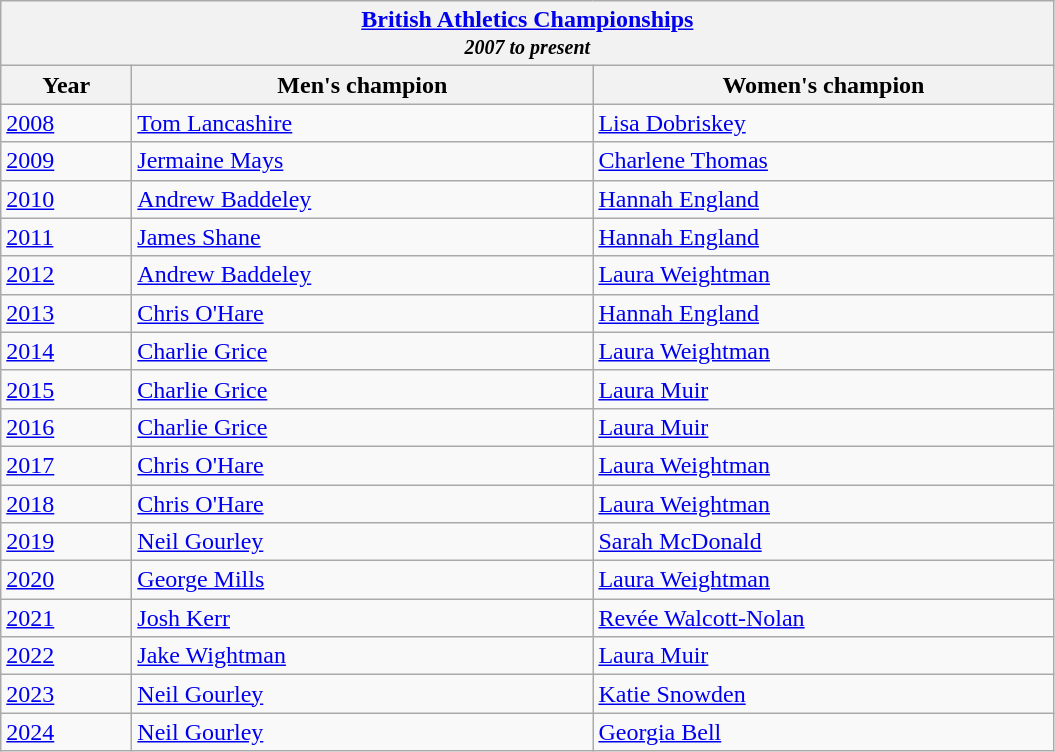<table class="wikitable">
<tr>
<th colspan="3"><a href='#'>British Athletics Championships</a><br><em><small>2007 to present</small></em></th>
</tr>
<tr>
<th width=80>Year</th>
<th width=300>Men's champion</th>
<th width=300>Women's champion</th>
</tr>
<tr>
<td><a href='#'>2008</a></td>
<td><a href='#'>Tom Lancashire</a></td>
<td><a href='#'>Lisa Dobriskey</a></td>
</tr>
<tr>
<td><a href='#'>2009</a></td>
<td><a href='#'>Jermaine Mays</a></td>
<td><a href='#'>Charlene Thomas</a></td>
</tr>
<tr>
<td><a href='#'>2010</a></td>
<td><a href='#'>Andrew Baddeley</a></td>
<td><a href='#'>Hannah England</a></td>
</tr>
<tr>
<td><a href='#'>2011</a></td>
<td><a href='#'>James Shane</a></td>
<td><a href='#'>Hannah England</a></td>
</tr>
<tr>
<td><a href='#'>2012</a></td>
<td><a href='#'>Andrew Baddeley</a></td>
<td><a href='#'>Laura Weightman</a></td>
</tr>
<tr>
<td><a href='#'>2013</a></td>
<td><a href='#'>Chris O'Hare</a></td>
<td><a href='#'>Hannah England</a></td>
</tr>
<tr>
<td><a href='#'>2014</a></td>
<td><a href='#'>Charlie Grice</a></td>
<td><a href='#'>Laura Weightman</a></td>
</tr>
<tr>
<td><a href='#'>2015</a></td>
<td><a href='#'>Charlie Grice</a></td>
<td><a href='#'>Laura Muir</a></td>
</tr>
<tr>
<td><a href='#'>2016</a></td>
<td><a href='#'>Charlie Grice</a></td>
<td><a href='#'>Laura Muir</a></td>
</tr>
<tr>
<td><a href='#'>2017</a></td>
<td><a href='#'>Chris O'Hare</a></td>
<td><a href='#'>Laura Weightman</a></td>
</tr>
<tr>
<td><a href='#'>2018</a></td>
<td><a href='#'>Chris O'Hare</a></td>
<td><a href='#'>Laura Weightman</a></td>
</tr>
<tr>
<td><a href='#'>2019</a></td>
<td><a href='#'>Neil Gourley</a></td>
<td><a href='#'>Sarah McDonald</a></td>
</tr>
<tr>
<td><a href='#'>2020</a></td>
<td><a href='#'>George Mills</a></td>
<td><a href='#'>Laura Weightman</a></td>
</tr>
<tr>
<td><a href='#'>2021</a></td>
<td><a href='#'>Josh Kerr</a></td>
<td><a href='#'>Revée Walcott-Nolan</a></td>
</tr>
<tr>
<td><a href='#'>2022</a></td>
<td><a href='#'>Jake Wightman</a></td>
<td><a href='#'>Laura Muir</a></td>
</tr>
<tr>
<td><a href='#'>2023</a></td>
<td><a href='#'>Neil Gourley</a></td>
<td><a href='#'>Katie Snowden</a></td>
</tr>
<tr>
<td><a href='#'>2024</a></td>
<td><a href='#'>Neil Gourley</a></td>
<td><a href='#'>Georgia Bell</a></td>
</tr>
</table>
